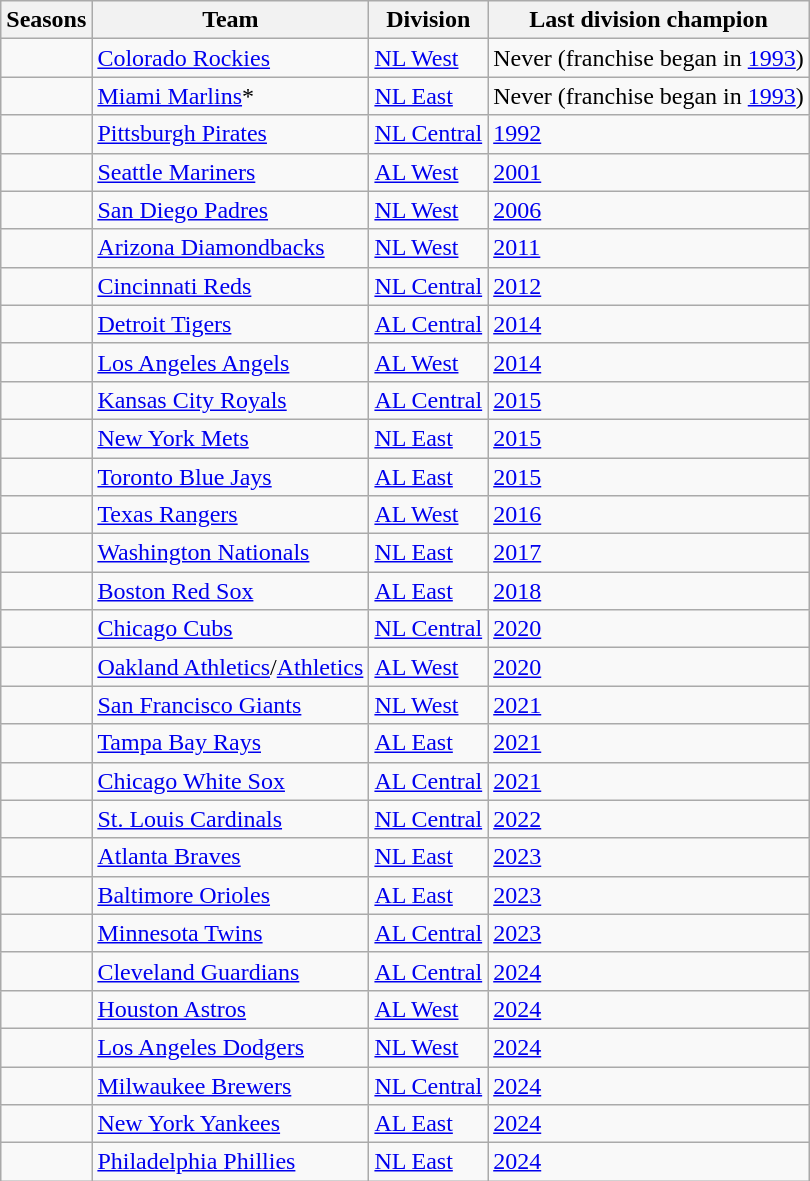<table class="wikitable sortable">
<tr>
<th>Seasons</th>
<th>Team</th>
<th>Division</th>
<th>Last division champion</th>
</tr>
<tr>
<td></td>
<td><a href='#'>Colorado Rockies</a></td>
<td><a href='#'>NL West</a></td>
<td>Never (franchise began in <a href='#'>1993</a>)</td>
</tr>
<tr>
<td></td>
<td><a href='#'>Miami Marlins</a>*</td>
<td><a href='#'>NL East</a></td>
<td>Never (franchise began in <a href='#'>1993</a>)</td>
</tr>
<tr>
<td></td>
<td><a href='#'>Pittsburgh Pirates</a></td>
<td><a href='#'>NL Central</a></td>
<td><a href='#'>1992</a></td>
</tr>
<tr>
<td></td>
<td><a href='#'>Seattle Mariners</a></td>
<td><a href='#'>AL West</a></td>
<td><a href='#'>2001</a></td>
</tr>
<tr>
<td></td>
<td><a href='#'>San Diego Padres</a></td>
<td><a href='#'>NL West</a></td>
<td><a href='#'>2006</a></td>
</tr>
<tr>
<td></td>
<td><a href='#'>Arizona Diamondbacks</a></td>
<td><a href='#'>NL West</a></td>
<td><a href='#'>2011</a></td>
</tr>
<tr>
<td></td>
<td><a href='#'>Cincinnati Reds</a></td>
<td><a href='#'>NL Central</a></td>
<td><a href='#'>2012</a></td>
</tr>
<tr>
<td></td>
<td><a href='#'>Detroit Tigers</a></td>
<td><a href='#'>AL Central</a></td>
<td><a href='#'>2014</a></td>
</tr>
<tr>
<td></td>
<td><a href='#'>Los Angeles Angels</a></td>
<td><a href='#'>AL West</a></td>
<td><a href='#'>2014</a></td>
</tr>
<tr>
<td></td>
<td><a href='#'>Kansas City Royals</a></td>
<td><a href='#'>AL Central</a></td>
<td><a href='#'>2015</a></td>
</tr>
<tr>
<td></td>
<td><a href='#'>New York Mets</a></td>
<td><a href='#'>NL East</a></td>
<td><a href='#'>2015</a></td>
</tr>
<tr>
<td></td>
<td><a href='#'>Toronto Blue Jays</a></td>
<td><a href='#'>AL East</a></td>
<td><a href='#'>2015</a></td>
</tr>
<tr>
<td></td>
<td><a href='#'>Texas Rangers</a></td>
<td><a href='#'>AL West</a></td>
<td><a href='#'>2016</a></td>
</tr>
<tr>
<td></td>
<td><a href='#'>Washington Nationals</a></td>
<td><a href='#'>NL East</a></td>
<td><a href='#'>2017</a></td>
</tr>
<tr>
<td></td>
<td><a href='#'>Boston Red Sox</a></td>
<td><a href='#'>AL East</a></td>
<td><a href='#'>2018</a></td>
</tr>
<tr>
<td></td>
<td><a href='#'>Chicago Cubs</a></td>
<td><a href='#'>NL Central</a></td>
<td><a href='#'>2020</a></td>
</tr>
<tr>
<td></td>
<td><a href='#'>Oakland Athletics</a>/<a href='#'>Athletics</a></td>
<td><a href='#'>AL West</a></td>
<td><a href='#'>2020</a></td>
</tr>
<tr>
<td></td>
<td><a href='#'>San Francisco Giants</a></td>
<td><a href='#'>NL West</a></td>
<td><a href='#'>2021</a></td>
</tr>
<tr>
<td></td>
<td><a href='#'>Tampa Bay Rays</a></td>
<td><a href='#'>AL East</a></td>
<td><a href='#'>2021</a></td>
</tr>
<tr>
<td></td>
<td><a href='#'>Chicago White Sox</a></td>
<td><a href='#'>AL Central</a></td>
<td><a href='#'>2021</a></td>
</tr>
<tr>
<td></td>
<td><a href='#'>St. Louis Cardinals</a></td>
<td><a href='#'>NL Central</a></td>
<td><a href='#'>2022</a></td>
</tr>
<tr>
<td></td>
<td><a href='#'>Atlanta Braves</a></td>
<td><a href='#'>NL East</a></td>
<td><a href='#'>2023</a></td>
</tr>
<tr>
<td></td>
<td><a href='#'>Baltimore Orioles</a></td>
<td><a href='#'>AL East</a></td>
<td><a href='#'>2023</a></td>
</tr>
<tr>
<td></td>
<td><a href='#'>Minnesota Twins</a></td>
<td><a href='#'>AL Central</a></td>
<td><a href='#'>2023</a></td>
</tr>
<tr>
<td></td>
<td><a href='#'>Cleveland Guardians</a></td>
<td><a href='#'>AL Central</a></td>
<td><a href='#'>2024</a></td>
</tr>
<tr>
<td></td>
<td><a href='#'>Houston Astros</a></td>
<td><a href='#'>AL West</a></td>
<td><a href='#'>2024</a></td>
</tr>
<tr>
<td></td>
<td><a href='#'>Los Angeles Dodgers</a></td>
<td><a href='#'>NL West</a></td>
<td><a href='#'>2024</a></td>
</tr>
<tr>
<td></td>
<td><a href='#'>Milwaukee Brewers</a></td>
<td><a href='#'>NL Central</a></td>
<td><a href='#'>2024</a></td>
</tr>
<tr>
<td></td>
<td><a href='#'>New York Yankees</a></td>
<td><a href='#'>AL East</a></td>
<td><a href='#'>2024</a></td>
</tr>
<tr>
<td></td>
<td><a href='#'>Philadelphia Phillies</a></td>
<td><a href='#'>NL East</a></td>
<td><a href='#'>2024</a></td>
</tr>
</table>
